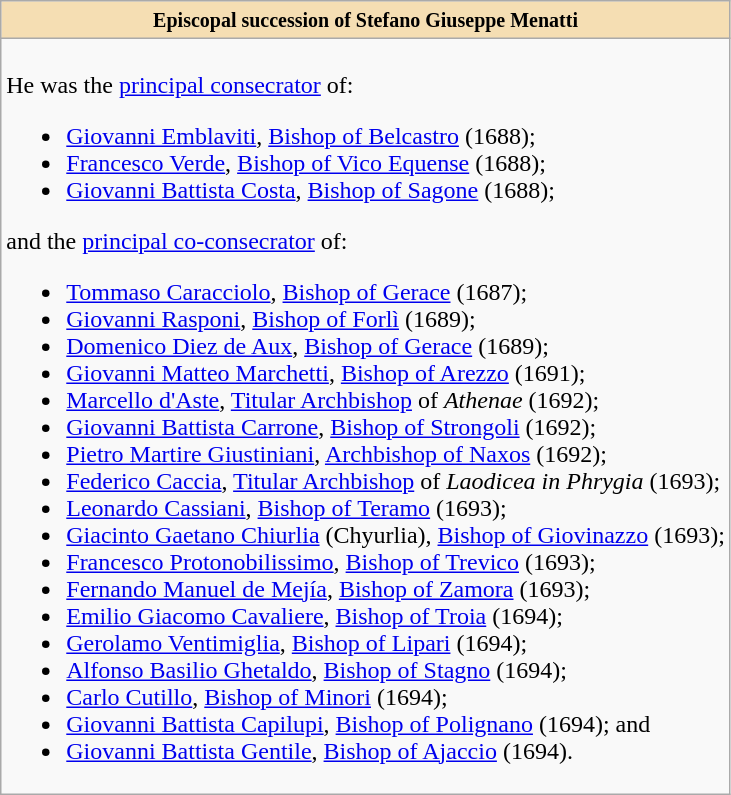<table role="presentation" class="wikitable mw-collapsible mw-collapsed"|>
<tr>
<th style="background:#F5DEB3"><small>Episcopal succession of Stefano Giuseppe Menatti</small></th>
</tr>
<tr>
<td><br>He was the <a href='#'>principal consecrator</a> of:<ul><li><a href='#'>Giovanni Emblaviti</a>, <a href='#'>Bishop of Belcastro</a> (1688);</li><li><a href='#'>Francesco Verde</a>, <a href='#'>Bishop of Vico Equense</a> (1688);</li><li><a href='#'>Giovanni Battista Costa</a>, <a href='#'>Bishop of Sagone</a> (1688);</li></ul>and the <a href='#'>principal co-consecrator</a> of:<ul><li><a href='#'>Tommaso Caracciolo</a>, <a href='#'>Bishop of Gerace</a> (1687);</li><li><a href='#'>Giovanni Rasponi</a>, <a href='#'>Bishop of Forlì</a> (1689);</li><li><a href='#'>Domenico Diez de Aux</a>, <a href='#'>Bishop of Gerace</a> (1689);</li><li><a href='#'>Giovanni Matteo Marchetti</a>, <a href='#'>Bishop of Arezzo</a> (1691);</li><li><a href='#'>Marcello d'Aste</a>, <a href='#'>Titular Archbishop</a> of <em>Athenae</em> (1692);</li><li><a href='#'>Giovanni Battista Carrone</a>, <a href='#'>Bishop of Strongoli</a> (1692);</li><li><a href='#'>Pietro Martire Giustiniani</a>, <a href='#'>Archbishop of Naxos</a> (1692);</li><li><a href='#'>Federico Caccia</a>, <a href='#'>Titular Archbishop</a> of <em>Laodicea in Phrygia</em> (1693);</li><li><a href='#'>Leonardo Cassiani</a>, <a href='#'>Bishop of Teramo</a> (1693);</li><li><a href='#'>Giacinto Gaetano Chiurlia</a> (Chyurlia), <a href='#'>Bishop of Giovinazzo</a> (1693);</li><li><a href='#'>Francesco Protonobilissimo</a>, <a href='#'>Bishop of Trevico</a> (1693);</li><li><a href='#'>Fernando Manuel de Mejía</a>, <a href='#'>Bishop of Zamora</a> (1693);</li><li><a href='#'>Emilio Giacomo Cavaliere</a>, <a href='#'>Bishop of Troia</a> (1694);</li><li><a href='#'>Gerolamo Ventimiglia</a>, <a href='#'>Bishop of Lipari</a> (1694);</li><li><a href='#'>Alfonso Basilio Ghetaldo</a>, <a href='#'>Bishop of Stagno</a> (1694);</li><li><a href='#'>Carlo Cutillo</a>, <a href='#'>Bishop of Minori</a> (1694);</li><li><a href='#'>Giovanni Battista Capilupi</a>, <a href='#'>Bishop of Polignano</a> (1694); and</li><li><a href='#'>Giovanni Battista Gentile</a>, <a href='#'>Bishop of Ajaccio</a> (1694).</li></ul></td>
</tr>
</table>
